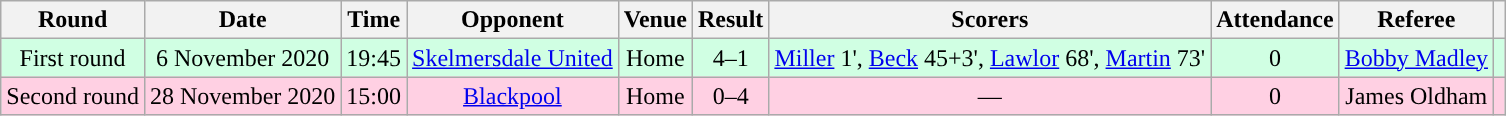<table class="wikitable sortable" style="text-align:center">
<tr>
<th>Round</th>
<th>Date</th>
<th>Time</th>
<th>Opponent</th>
<th>Venue</th>
<th>Result</th>
<th class="unsortable">Scorers</th>
<th>Attendance</th>
<th class="unsortable">Referee</th>
<th class="unsortable"></th>
</tr>
<tr bgcolor="#d0ffe3">
<td>First round</td>
<td>6 November 2020</td>
<td>19:45</td>
<td><a href='#'>Skelmersdale United</a></td>
<td>Home</td>
<td>4–1</td>
<td><a href='#'>Miller</a> 1', <a href='#'>Beck</a> 45+3', <a href='#'>Lawlor</a> 68', <a href='#'>Martin</a> 73'</td>
<td>0</td>
<td><a href='#'>Bobby Madley</a></td>
<td></td>
</tr>
<tr bgcolor="#ffd0e3">
<td>Second round</td>
<td>28 November 2020</td>
<td>15:00</td>
<td><a href='#'>Blackpool</a></td>
<td>Home</td>
<td>0–4</td>
<td>—</td>
<td>0</td>
<td>James Oldham</td>
<td></td>
</tr>
</table>
